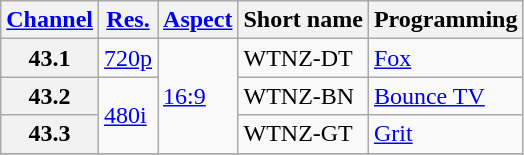<table class="wikitable">
<tr>
<th scope = "col"><a href='#'>Channel</a></th>
<th scope = "col"><a href='#'>Res.</a></th>
<th scope = "col"><a href='#'>Aspect</a></th>
<th scope = "col">Short name</th>
<th scope = "col">Programming</th>
</tr>
<tr>
<th scope = "row">43.1</th>
<td><a href='#'>720p</a></td>
<td rowspan="3"><a href='#'>16:9</a></td>
<td>WTNZ-DT</td>
<td><a href='#'>Fox</a></td>
</tr>
<tr>
<th scope = "row">43.2</th>
<td rowspan=2><a href='#'>480i</a></td>
<td>WTNZ-BN</td>
<td><a href='#'>Bounce TV</a></td>
</tr>
<tr>
<th scope = "row">43.3</th>
<td>WTNZ-GT</td>
<td><a href='#'>Grit</a></td>
</tr>
<tr>
</tr>
</table>
